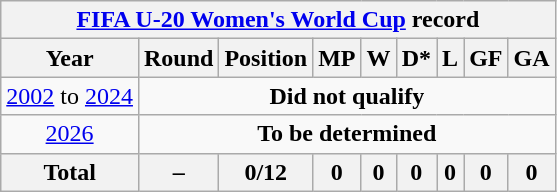<table class="wikitable" style="text-align: center;">
<tr>
<th colspan=10><a href='#'>FIFA U-20 Women's World Cup</a> record</th>
</tr>
<tr>
<th>Year</th>
<th>Round</th>
<th>Position</th>
<th>MP</th>
<th>W</th>
<th>D*</th>
<th>L</th>
<th>GF</th>
<th>GA</th>
</tr>
<tr>
<td> <a href='#'>2002</a> to   <a href='#'>2024</a></td>
<td colspan=9><strong>Did not qualify</strong></td>
</tr>
<tr>
<td> <a href='#'>2026</a></td>
<td colspan=9><strong>To be determined</strong></td>
</tr>
<tr>
<th>Total</th>
<th>–</th>
<th>0/12</th>
<th>0</th>
<th>0</th>
<th>0</th>
<th>0</th>
<th>0</th>
<th>0</th>
</tr>
</table>
